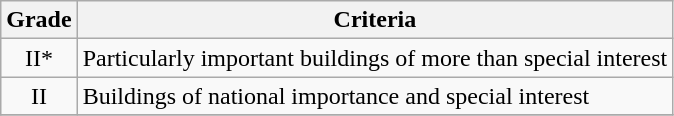<table class="wikitable" border="1">
<tr>
<th>Grade</th>
<th>Criteria</th>
</tr>
<tr>
<td align="center" >II*</td>
<td>Particularly important buildings of more than special interest</td>
</tr>
<tr>
<td align="center" >II</td>
<td>Buildings of national importance and special interest</td>
</tr>
<tr>
</tr>
</table>
